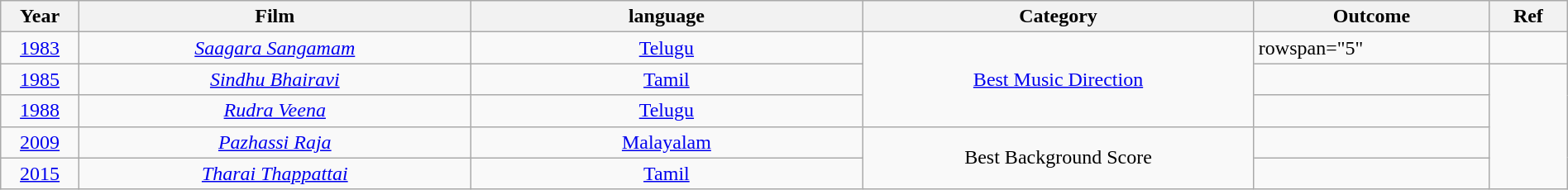<table class="wikitable" style="width:100%;">
<tr>
<th width=5%>Year</th>
<th style="width:25%;">Film</th>
<th style="width:25%;">language</th>
<th style="width:25%;">Category</th>
<th style="width:15%;">Outcome</th>
<th style="width:5%;">Ref</th>
</tr>
<tr>
<td style="text-align:center;"><a href='#'>1983</a></td>
<td style="text-align:center;"><em><a href='#'>Saagara Sangamam</a></em></td>
<td style="text-align:center;"><a href='#'>Telugu</a></td>
<td style="text-align:center;" rowspan="3"><a href='#'>Best Music Direction</a></td>
<td>rowspan="5" </td>
<td style="text-align:center;"></td>
</tr>
<tr>
<td style="text-align:center;"><a href='#'>1985</a></td>
<td style="text-align:center;"><em><a href='#'>Sindhu Bhairavi</a></em></td>
<td style="text-align:center;"><a href='#'>Tamil</a></td>
<td style="text-align:center;"></td>
</tr>
<tr>
<td style="text-align:center;"><a href='#'>1988</a></td>
<td style="text-align:center;"><em><a href='#'>Rudra Veena</a></em></td>
<td style="text-align:center;"><a href='#'>Telugu</a></td>
<td style="text-align:center;"></td>
</tr>
<tr>
<td style="text-align:center;"><a href='#'>2009</a></td>
<td style="text-align:center;"><em><a href='#'>Pazhassi Raja</a></em></td>
<td style="text-align:center;"><a href='#'>Malayalam</a></td>
<td style="text-align:center;" rowspan="2">Best Background Score</td>
<td style="text-align:center;"></td>
</tr>
<tr>
<td style="text-align:center;"><a href='#'>2015</a></td>
<td style="text-align:center;"><em><a href='#'>Tharai Thappattai</a></em></td>
<td style="text-align:center;"><a href='#'>Tamil</a></td>
<td style="text-align:center;"></td>
</tr>
</table>
